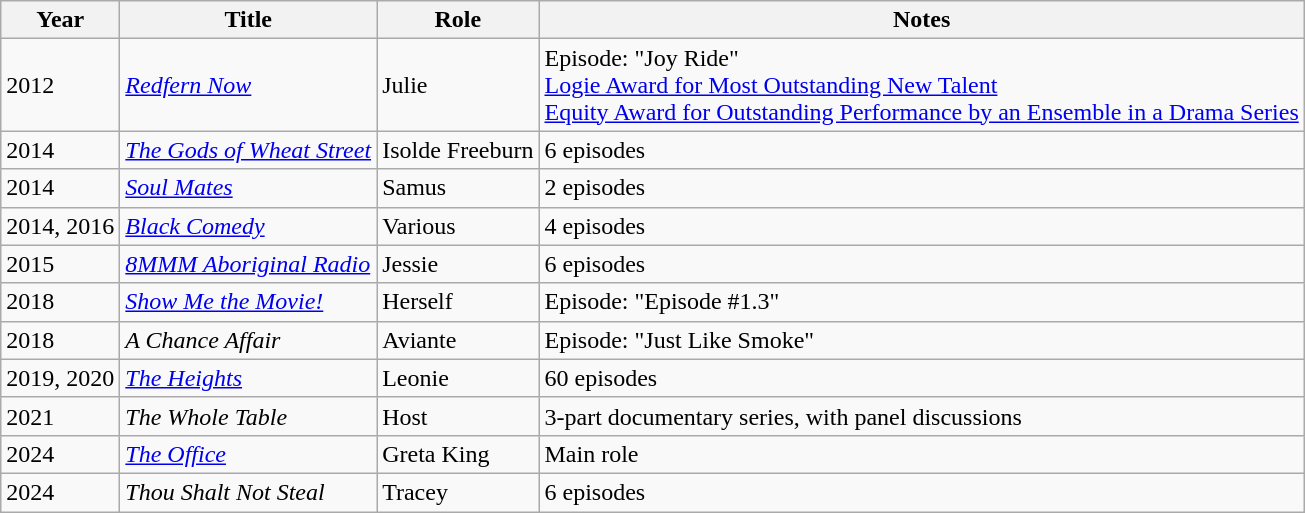<table class="wikitable sortable">
<tr>
<th>Year</th>
<th>Title</th>
<th>Role</th>
<th class="unsortable">Notes</th>
</tr>
<tr>
<td>2012</td>
<td><em><a href='#'>Redfern Now</a></em></td>
<td>Julie</td>
<td>Episode: "Joy Ride"<br><a href='#'>Logie Award for Most Outstanding New Talent</a><br><a href='#'>Equity Award for Outstanding Performance by an Ensemble in a Drama Series</a></td>
</tr>
<tr>
<td>2014</td>
<td><em><a href='#'>The Gods of Wheat Street</a></em></td>
<td>Isolde Freeburn</td>
<td>6 episodes</td>
</tr>
<tr>
<td>2014</td>
<td><em><a href='#'>Soul Mates</a></em></td>
<td>Samus</td>
<td>2 episodes</td>
</tr>
<tr>
<td>2014, 2016</td>
<td><em><a href='#'>Black Comedy</a></em></td>
<td>Various</td>
<td>4 episodes</td>
</tr>
<tr>
<td>2015</td>
<td><em><a href='#'>8MMM Aboriginal Radio</a></em></td>
<td>Jessie</td>
<td>6 episodes</td>
</tr>
<tr>
<td>2018</td>
<td><em><a href='#'>Show Me the Movie!</a></em></td>
<td>Herself</td>
<td>Episode: "Episode #1.3"</td>
</tr>
<tr>
<td>2018</td>
<td><em>A Chance Affair</em></td>
<td>Aviante</td>
<td>Episode: "Just Like Smoke"</td>
</tr>
<tr>
<td>2019, 2020</td>
<td><em><a href='#'>The Heights</a></em></td>
<td>Leonie</td>
<td>60 episodes</td>
</tr>
<tr>
<td>2021</td>
<td><em>The Whole Table</em></td>
<td>Host</td>
<td>3-part documentary series, with panel discussions</td>
</tr>
<tr>
<td>2024</td>
<td><em><a href='#'>The Office</a></em></td>
<td>Greta King</td>
<td>Main role</td>
</tr>
<tr>
<td>2024</td>
<td><em>Thou Shalt Not Steal</em></td>
<td>Tracey</td>
<td>6 episodes<br>










</td>
</tr>
</table>
